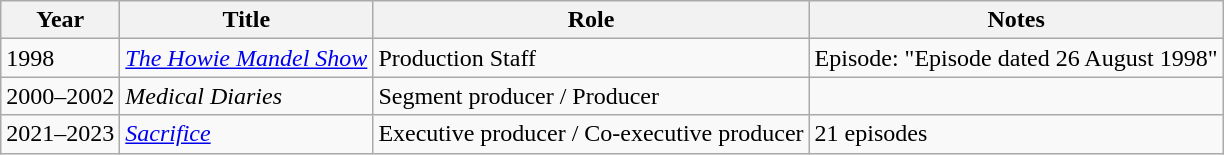<table class="wikitable">
<tr>
<th>Year</th>
<th>Title</th>
<th>Role</th>
<th>Notes</th>
</tr>
<tr>
<td>1998</td>
<td><em><a href='#'>The Howie Mandel Show</a></em></td>
<td>Production Staff</td>
<td>Episode: "Episode dated 26 August 1998"</td>
</tr>
<tr>
<td>2000–2002</td>
<td><em>Medical Diaries</em></td>
<td>Segment producer / Producer</td>
<td></td>
</tr>
<tr>
<td>2021–2023</td>
<td><em><a href='#'>Sacrifice</a></em></td>
<td>Executive producer / Co-executive producer</td>
<td>21 episodes</td>
</tr>
</table>
